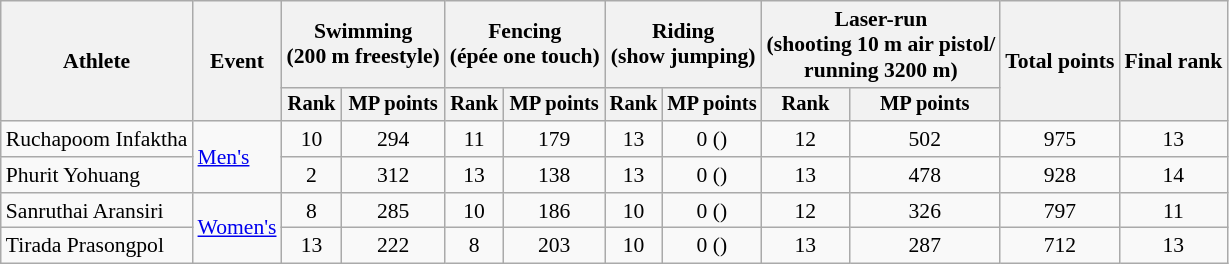<table class=wikitable style=font-size:90%;text-align:center>
<tr>
<th rowspan="2">Athlete</th>
<th rowspan="2">Event</th>
<th colspan=2>Swimming<br><span>(200 m freestyle)</span></th>
<th colspan=2>Fencing<br><span>(épée one touch)</span></th>
<th colspan=2>Riding<br><span>(show jumping)</span></th>
<th colspan=2>Laser-run<br><span>(shooting 10 m air pistol/<br>running 3200 m)</span></th>
<th rowspan=2>Total points</th>
<th rowspan=2>Final rank</th>
</tr>
<tr style="font-size:95%">
<th>Rank</th>
<th>MP points</th>
<th>Rank</th>
<th>MP points</th>
<th>Rank</th>
<th>MP points</th>
<th>Rank</th>
<th>MP points</th>
</tr>
<tr>
<td align=left>Ruchapoom Infaktha</td>
<td align=left rowspan=2><a href='#'>Men's</a></td>
<td>10</td>
<td>294</td>
<td>11</td>
<td>179</td>
<td>13</td>
<td>0 ()</td>
<td>12</td>
<td>502</td>
<td>975</td>
<td>13</td>
</tr>
<tr>
<td align=left>Phurit Yohuang</td>
<td>2</td>
<td>312</td>
<td>13</td>
<td>138</td>
<td>13</td>
<td>0 ()</td>
<td>13</td>
<td>478</td>
<td>928</td>
<td>14</td>
</tr>
<tr>
<td align=left>Sanruthai Aransiri</td>
<td align=left rowspan=2><a href='#'>Women's</a></td>
<td>8</td>
<td>285</td>
<td>10</td>
<td>186</td>
<td>10</td>
<td>0 ()</td>
<td>12</td>
<td>326</td>
<td>797</td>
<td>11</td>
</tr>
<tr>
<td align=left>Tirada Prasongpol</td>
<td>13</td>
<td>222</td>
<td>8</td>
<td>203</td>
<td>10</td>
<td>0 ()</td>
<td>13</td>
<td>287</td>
<td>712</td>
<td>13</td>
</tr>
</table>
